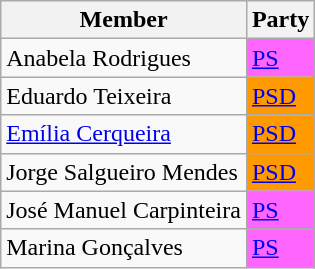<table class="wikitable">
<tr>
<th>Member</th>
<th>Party</th>
</tr>
<tr>
<td>Anabela Rodrigues</td>
<td style="background-color:#FF66FF"><a href='#'>PS</a></td>
</tr>
<tr>
<td>Eduardo Teixeira</td>
<td style="background-color:#FF9900"><a href='#'>PSD</a></td>
</tr>
<tr>
<td><a href='#'>Emília Cerqueira</a></td>
<td style="background-color:#FF9900"><a href='#'>PSD</a></td>
</tr>
<tr>
<td>Jorge Salgueiro Mendes</td>
<td style="background-color:#FF9900"><a href='#'>PSD</a></td>
</tr>
<tr>
<td>José Manuel Carpinteira</td>
<td style="background-color:#FF66FF"><a href='#'>PS</a></td>
</tr>
<tr>
<td>Marina Gonçalves</td>
<td style="background-color:#FF66FF"><a href='#'>PS</a></td>
</tr>
</table>
